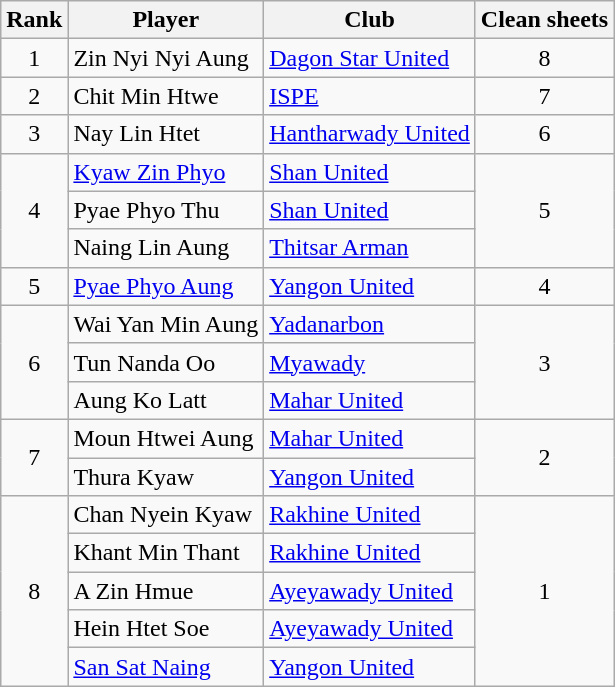<table class="wikitable" style="text-align:center">
<tr>
<th>Rank</th>
<th>Player</th>
<th>Club</th>
<th>Clean sheets</th>
</tr>
<tr>
<td>1</td>
<td align="left"> Zin Nyi Nyi Aung</td>
<td align="left"><a href='#'>Dagon Star United</a></td>
<td>8</td>
</tr>
<tr>
<td>2</td>
<td align="left"> Chit Min Htwe</td>
<td align="left"><a href='#'>ISPE</a></td>
<td>7</td>
</tr>
<tr>
<td>3</td>
<td align="left"> Nay Lin Htet</td>
<td align="left"><a href='#'>Hantharwady United</a></td>
<td>6</td>
</tr>
<tr>
<td rowspan="3">4</td>
<td align="left"> <a href='#'>Kyaw Zin Phyo</a></td>
<td align="left"><a href='#'>Shan United</a></td>
<td rowspan="3">5</td>
</tr>
<tr>
<td align="left"> Pyae Phyo Thu</td>
<td align="left"><a href='#'>Shan United</a></td>
</tr>
<tr>
<td align="left"> Naing Lin Aung</td>
<td align="left"><a href='#'>Thitsar Arman</a></td>
</tr>
<tr>
<td>5</td>
<td align="left"> <a href='#'>Pyae Phyo Aung</a></td>
<td align="left"><a href='#'>Yangon United</a></td>
<td>4</td>
</tr>
<tr>
<td rowspan="3">6</td>
<td align="left"> Wai Yan Min Aung</td>
<td align="left"><a href='#'>Yadanarbon</a></td>
<td rowspan="3">3</td>
</tr>
<tr>
<td align="left"> Tun Nanda Oo</td>
<td align="left"><a href='#'>Myawady</a></td>
</tr>
<tr>
<td align="left"> Aung Ko Latt</td>
<td align="left"><a href='#'>Mahar United</a></td>
</tr>
<tr>
<td rowspan="2">7</td>
<td align="left"> Moun Htwei Aung</td>
<td align="left"><a href='#'>Mahar United</a></td>
<td rowspan="2">2</td>
</tr>
<tr>
<td align="left"> Thura Kyaw</td>
<td align="left"><a href='#'>Yangon United</a></td>
</tr>
<tr>
<td rowspan="5">8</td>
<td align="left"> Chan Nyein Kyaw</td>
<td align="left"><a href='#'>Rakhine United</a></td>
<td rowspan="5">1</td>
</tr>
<tr>
<td align="left"> Khant Min Thant</td>
<td align="left"><a href='#'>Rakhine United</a></td>
</tr>
<tr>
<td align="left"> A Zin Hmue</td>
<td align="left"><a href='#'>Ayeyawady United</a></td>
</tr>
<tr>
<td align="left"> Hein Htet Soe</td>
<td align="left"><a href='#'>Ayeyawady United</a></td>
</tr>
<tr>
<td align="left"> <a href='#'>San Sat Naing</a></td>
<td align="left"><a href='#'>Yangon United</a></td>
</tr>
</table>
